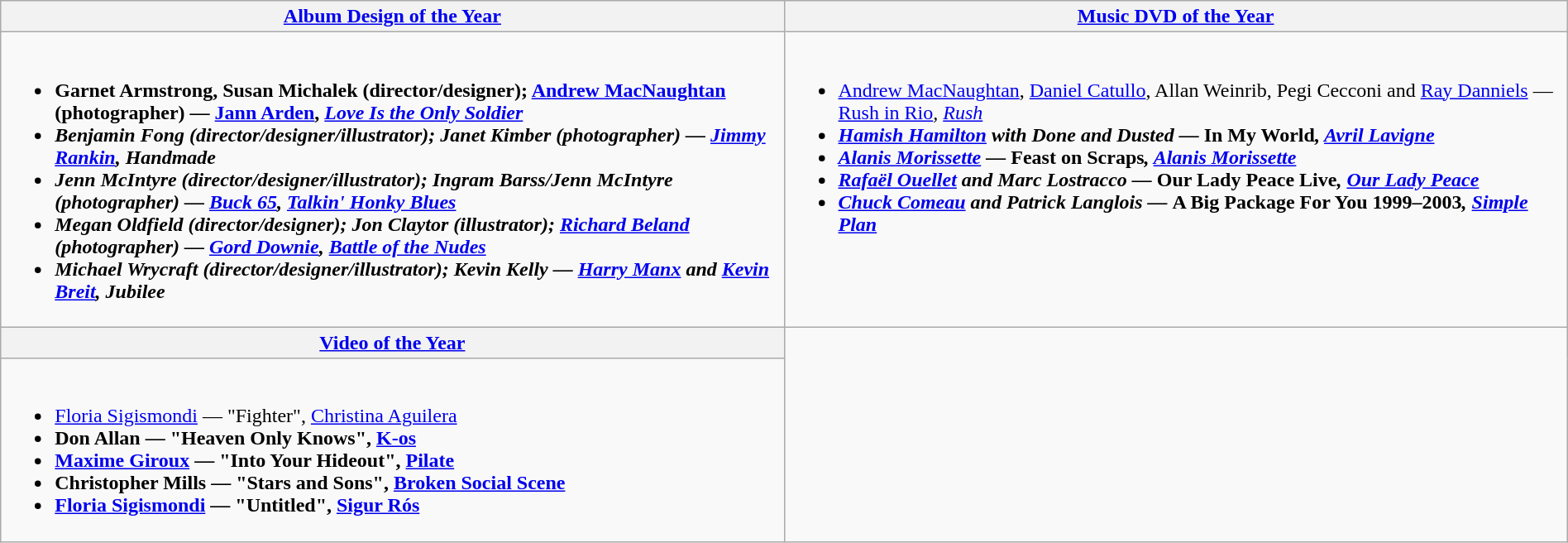<table class=wikitable style="width:100%">
<tr>
<th style="width:50%"><a href='#'>Album Design of the Year</a></th>
<th style="width:50%"><a href='#'>Music DVD of the Year</a></th>
</tr>
<tr>
<td valign="top"><br><ul><li> <strong>Garnet Armstrong, Susan Michalek (director/designer); <a href='#'>Andrew MacNaughtan</a> (photographer) — <a href='#'>Jann Arden</a>, <em><a href='#'>Love Is the Only Soldier</a><strong><em></li><li>Benjamin Fong (director/designer/illustrator); Janet Kimber (photographer) — <a href='#'>Jimmy Rankin</a>, </em>Handmade<em></li><li>Jenn McIntyre (director/designer/illustrator); Ingram Barss/Jenn McIntyre (photographer) — <a href='#'>Buck 65</a>, </em><a href='#'>Talkin' Honky Blues</a><em></li><li>Megan Oldfield (director/designer); Jon Claytor (illustrator); <a href='#'>Richard Beland</a> (photographer) — <a href='#'>Gord Downie</a>, </em><a href='#'>Battle of the Nudes</a><em></li><li>Michael Wrycraft (director/designer/illustrator); Kevin Kelly — <a href='#'>Harry Manx</a> and <a href='#'>Kevin Breit</a>, </em>Jubilee<em></li></ul></td>
<td valign="top"><br><ul><li> </strong><a href='#'>Andrew MacNaughtan</a>, <a href='#'>Daniel Catullo</a>, Allan Weinrib, Pegi Cecconi and <a href='#'>Ray Danniels</a> — </em><a href='#'>Rush in Rio</a><em>, <a href='#'>Rush</a><strong></li><li><a href='#'>Hamish Hamilton</a> with Done and Dusted — </em>In My World<em>, <a href='#'>Avril Lavigne</a></li><li><a href='#'>Alanis Morissette</a> — </em>Feast on Scraps<em>, <a href='#'>Alanis Morissette</a></li><li><a href='#'>Rafaël Ouellet</a> and Marc Lostracco — </em>Our Lady Peace Live<em>, <a href='#'>Our Lady Peace</a></li><li><a href='#'>Chuck Comeau</a> and Patrick Langlois — </em>A Big Package For You 1999–2003<em>, <a href='#'>Simple Plan</a></li></ul></td>
</tr>
<tr>
<th style="width:50%"><a href='#'>Video of the Year</a></th>
</tr>
<tr>
<td valign="top"><br><ul><li> </strong><a href='#'>Floria Sigismondi</a> — "Fighter", <a href='#'>Christina Aguilera</a><strong></li><li>Don Allan — "Heaven Only Knows", <a href='#'>K-os</a></li><li><a href='#'>Maxime Giroux</a> — "Into Your Hideout", <a href='#'>Pilate</a></li><li>Christopher Mills — "Stars and Sons", <a href='#'>Broken Social Scene</a></li><li><a href='#'>Floria Sigismondi</a> — "Untitled", <a href='#'>Sigur Rós</a></li></ul></td>
</tr>
</table>
